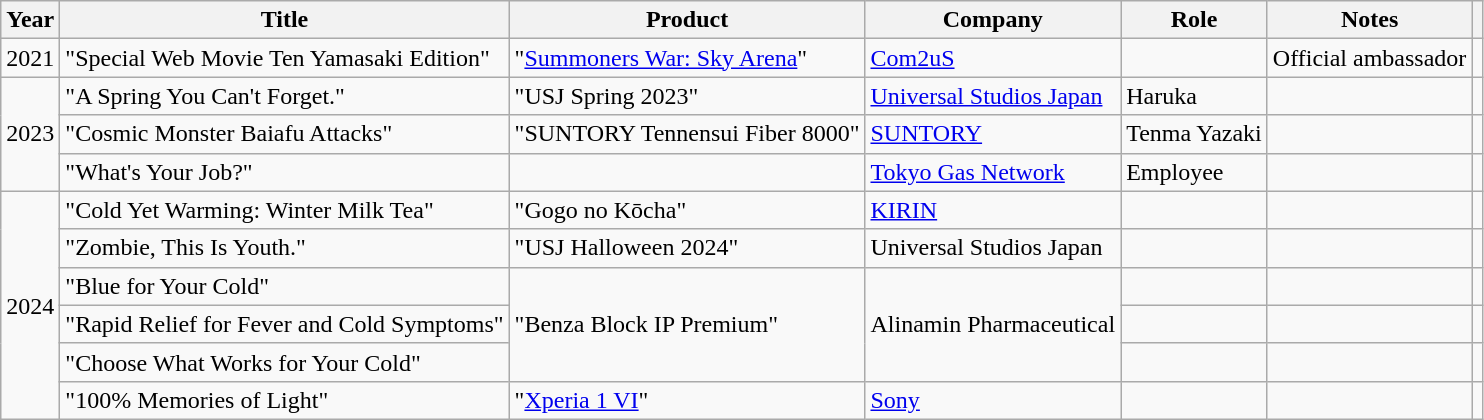<table class="wikitable">
<tr>
<th>Year</th>
<th>Title</th>
<th>Product</th>
<th>Company</th>
<th>Role</th>
<th>Notes</th>
<th></th>
</tr>
<tr>
<td>2021</td>
<td>"Special Web Movie Ten Yamasaki Edition"</td>
<td>"<a href='#'>Summoners War: Sky Arena</a>"</td>
<td><a href='#'>Com2uS</a></td>
<td></td>
<td>Official ambassador</td>
<td></td>
</tr>
<tr>
<td rowspan="3">2023</td>
<td>"A Spring You Can't Forget."</td>
<td>"USJ Spring 2023"</td>
<td><a href='#'>Universal Studios Japan</a></td>
<td>Haruka</td>
<td></td>
<td></td>
</tr>
<tr>
<td>"Cosmic Monster Baiafu Attacks"</td>
<td>"SUNTORY Tennensui Fiber 8000"</td>
<td><a href='#'>SUNTORY</a></td>
<td>Tenma Yazaki</td>
<td></td>
<td></td>
</tr>
<tr>
<td>"What's Your Job?"</td>
<td></td>
<td><a href='#'>Tokyo Gas Network</a></td>
<td>Employee</td>
<td></td>
<td></td>
</tr>
<tr>
<td rowspan="6">2024</td>
<td>"Cold Yet Warming: Winter Milk Tea"</td>
<td>"Gogo no Kōcha"</td>
<td><a href='#'>KIRIN</a></td>
<td></td>
<td></td>
<td></td>
</tr>
<tr>
<td>"Zombie, This Is Youth."</td>
<td>"USJ Halloween 2024"</td>
<td>Universal Studios Japan</td>
<td></td>
<td></td>
<td></td>
</tr>
<tr>
<td>"Blue for Your Cold"</td>
<td rowspan="3">"Benza Block IP Premium"</td>
<td rowspan="3">Alinamin Pharmaceutical</td>
<td></td>
<td></td>
<td></td>
</tr>
<tr>
<td>"Rapid Relief for Fever and Cold Symptoms"</td>
<td></td>
<td></td>
<td></td>
</tr>
<tr>
<td>"Choose What Works for Your Cold"</td>
<td></td>
<td></td>
<td></td>
</tr>
<tr>
<td>"100% Memories of Light"</td>
<td>"<a href='#'>Xperia 1 VI</a>"</td>
<td><a href='#'>Sony</a></td>
<td></td>
<td></td>
<td></td>
</tr>
</table>
